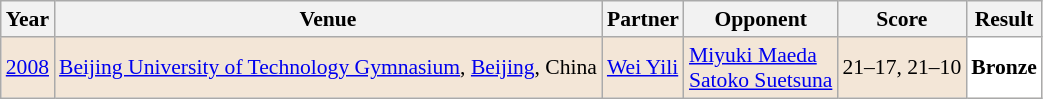<table class="sortable wikitable" style="font-size: 90%;">
<tr>
<th>Year</th>
<th>Venue</th>
<th>Partner</th>
<th>Opponent</th>
<th>Score</th>
<th>Result</th>
</tr>
<tr style="background:#F3E6D7">
<td align="center"><a href='#'>2008</a></td>
<td align="left"><a href='#'>Beijing University of Technology Gymnasium</a>, <a href='#'>Beijing</a>, China</td>
<td align="left"> <a href='#'>Wei Yili</a></td>
<td align="left"> <a href='#'>Miyuki Maeda</a><br> <a href='#'>Satoko Suetsuna</a></td>
<td align="left">21–17, 21–10</td>
<td style="text-align:left; background:white"> <strong>Bronze</strong></td>
</tr>
</table>
